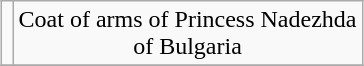<table class="wikitable" style="margin: 0.3em auto; text-align:center;">
<tr>
<td></td>
<td>Coat of arms of Princess Nadezhda <br> of Bulgaria</td>
</tr>
<tr>
</tr>
</table>
